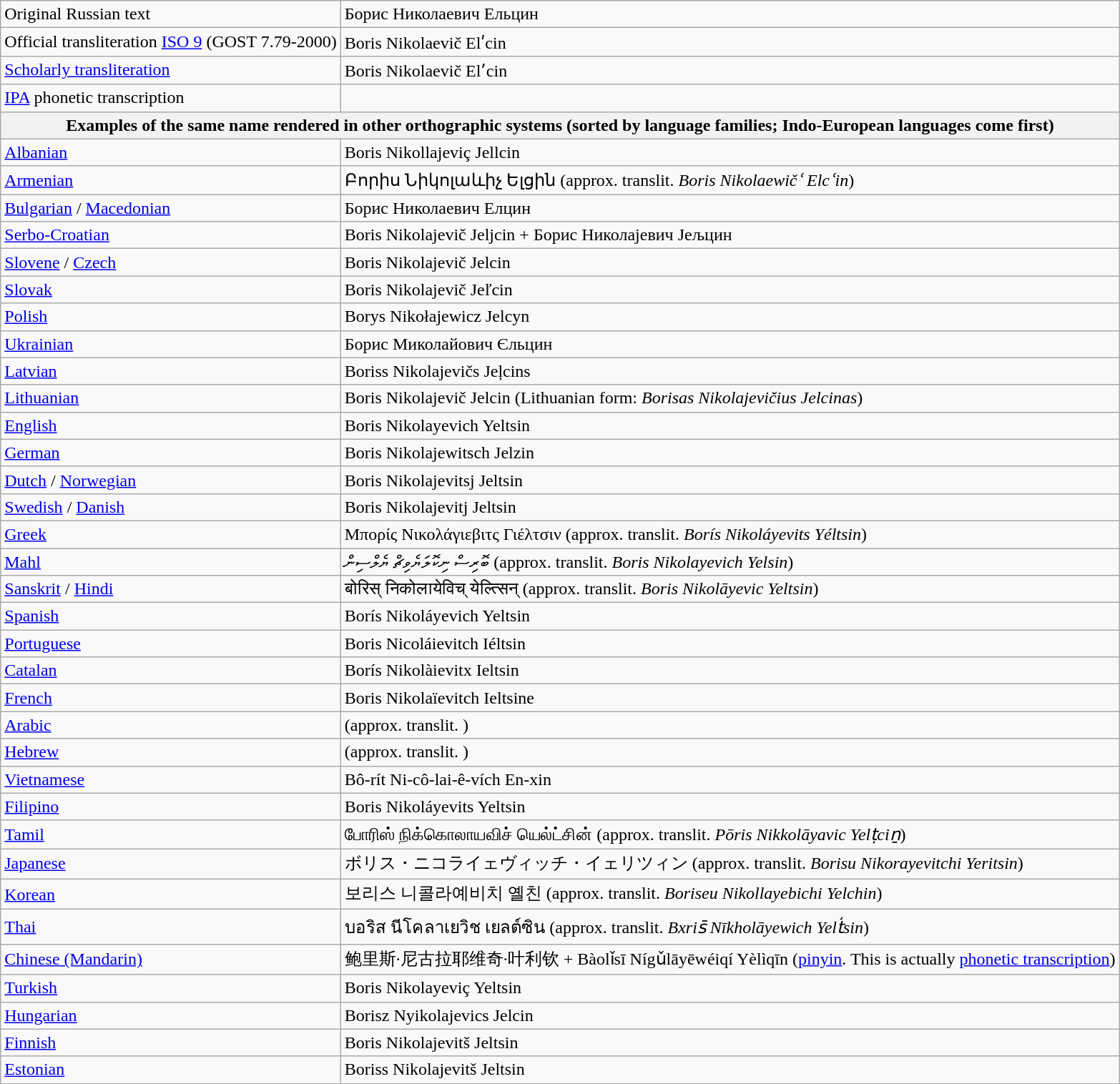<table class=wikitable>
<tr>
<td>Original Russian text</td>
<td>Борис Николаевич Ельцин</td>
</tr>
<tr>
<td>Official transliteration <a href='#'>ISO 9</a> (GOST 7.79-2000)</td>
<td>Boris Nikolaevič Elʹcin</td>
</tr>
<tr>
<td><a href='#'>Scholarly transliteration</a></td>
<td>Boris Nikolaevič Elʼcin</td>
</tr>
<tr>
<td><a href='#'>IPA</a> phonetic transcription</td>
<td></td>
</tr>
<tr>
<th colspan=2 scope=col>Examples of the same name rendered in other orthographic systems (sorted by language families; Indo-European languages come first)</th>
</tr>
<tr>
<td><a href='#'>Albanian</a></td>
<td>Boris Nikollajeviç Jellcin</td>
</tr>
<tr>
<td><a href='#'>Armenian</a></td>
<td>Բորիս Նիկոլաևիչ Ելցին (approx. translit. <em>Boris Nikolaewičʿ Elcʿin</em>)</td>
</tr>
<tr>
<td><a href='#'>Bulgarian</a> / <a href='#'>Macedonian</a></td>
<td>Борис Николаевич Елцин</td>
</tr>
<tr>
<td><a href='#'>Serbo-Croatian</a></td>
<td>Boris Nikolajevič Jeljcin + Борис Николајевич Јељцин</td>
</tr>
<tr>
<td><a href='#'>Slovene</a> / <a href='#'>Czech</a></td>
<td>Boris Nikolajevič Jelcin</td>
</tr>
<tr>
<td><a href='#'>Slovak</a></td>
<td>Boris Nikolajevič Jeľcin</td>
</tr>
<tr>
<td><a href='#'>Polish</a></td>
<td>Borys Nikołajewicz Jelcyn</td>
</tr>
<tr>
<td><a href='#'>Ukrainian</a></td>
<td>Борис Миколайович Єльцин</td>
</tr>
<tr>
<td><a href='#'>Latvian</a></td>
<td>Boriss Nikolajevičs Jeļcins</td>
</tr>
<tr>
<td><a href='#'>Lithuanian</a></td>
<td>Boris Nikolajevič Jelcin (Lithuanian form: <em>Borisas Nikolajevičius Jelcinas</em>)</td>
</tr>
<tr>
<td><a href='#'>English</a></td>
<td>Boris Nikolayevich Yeltsin</td>
</tr>
<tr>
<td><a href='#'>German</a></td>
<td>Boris Nikolajewitsch Jelzin</td>
</tr>
<tr>
<td><a href='#'>Dutch</a> / <a href='#'>Norwegian</a></td>
<td>Boris Nikolajevitsj Jeltsin</td>
</tr>
<tr>
<td><a href='#'>Swedish</a> / <a href='#'>Danish</a></td>
<td>Boris Nikolajevitj Jeltsin</td>
</tr>
<tr>
<td><a href='#'>Greek</a></td>
<td>Μπορίς Νικολάγιεβιτς Γιέλτσιν (approx. translit. <em>Borís Nikoláyevits Yéltsin</em>)</td>
</tr>
<tr>
<td><a href='#'>Mahl</a></td>
<td>ބޮރިސް ނިކޮލަޔެވިޗް ޔެލްސިން  (approx. translit. <em>Boris Nikolayevich Yelsin</em>)</td>
</tr>
<tr>
<td><a href='#'>Sanskrit</a> / <a href='#'>Hindi</a></td>
<td>बोरिस् निकोलायेविच् येल्त्सिन् (approx. translit. <em>Boris Nikolāyevic Yeltsin</em>)</td>
</tr>
<tr>
<td><a href='#'>Spanish</a></td>
<td>Borís Nikoláyevich Yeltsin</td>
</tr>
<tr>
<td><a href='#'>Portuguese</a></td>
<td>Boris Nicoláievitch Iéltsin</td>
</tr>
<tr>
<td><a href='#'>Catalan</a></td>
<td>Borís Nikolàievitx Ieltsin</td>
</tr>
<tr>
<td><a href='#'>French</a></td>
<td>Boris Nikolaïevitch Ieltsine</td>
</tr>
<tr>
<td><a href='#'>Arabic</a></td>
<td> (approx. translit. )</td>
</tr>
<tr>
<td><a href='#'>Hebrew</a></td>
<td> (approx. translit. )</td>
</tr>
<tr>
<td><a href='#'>Vietnamese</a></td>
<td>Bô-rít Ni-cô-lai-ê-vích En-xin</td>
</tr>
<tr>
<td><a href='#'>Filipino</a></td>
<td>Boris Nikoláyevits Yeltsin</td>
</tr>
<tr>
<td><a href='#'>Tamil</a></td>
<td>போரிஸ் நிக்கொலாயவிச் யெல்ட்சின் (approx. translit. <em>Pōris Nikkolāyavic Yelṭciṉ</em>)</td>
</tr>
<tr>
<td><a href='#'>Japanese</a></td>
<td>ボリス・ニコライェヴィッチ・イェリツィン (approx. translit. <em>Borisu Nikorayevitchi Yeritsin</em>)</td>
</tr>
<tr>
<td><a href='#'>Korean</a></td>
<td>보리스 니콜라예비치 옐친 (approx. translit. <em>Boriseu Nikollayebichi Yelchin</em>)</td>
</tr>
<tr>
<td><a href='#'>Thai</a></td>
<td>บอริส นีโคลาเยวิช เยลต์ซิน (approx. translit. <em>Bxris̄ Nīkholāyewich Yelt̒sin</em>)</td>
</tr>
<tr>
<td><a href='#'>Chinese (Mandarin)</a></td>
<td>鲍里斯·尼古拉耶维奇·叶利钦 + Bàolǐsī Nígǔlāyēwéiqí Yèlìqīn (<a href='#'>pinyin</a>. This is actually <a href='#'>phonetic transcription</a>)</td>
</tr>
<tr>
<td><a href='#'>Turkish</a></td>
<td>Boris Nikolayeviç Yeltsin</td>
</tr>
<tr>
<td><a href='#'>Hungarian</a></td>
<td>Borisz Nyikolajevics Jelcin</td>
</tr>
<tr>
<td><a href='#'>Finnish</a></td>
<td>Boris Nikolajevitš Jeltsin</td>
</tr>
<tr>
<td><a href='#'>Estonian</a></td>
<td>Boriss Nikolajevitš Jeltsin</td>
</tr>
</table>
